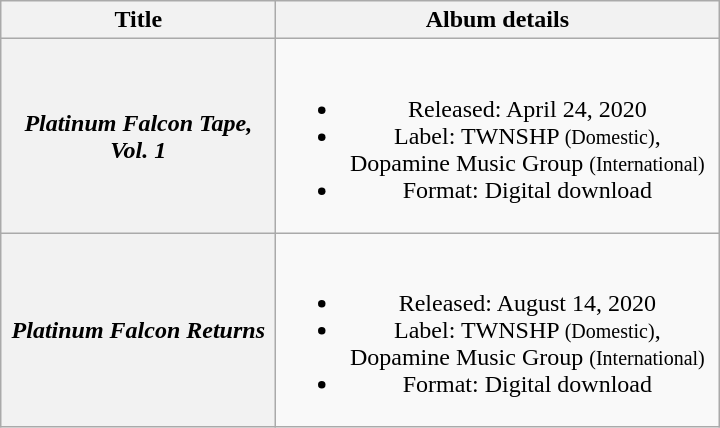<table class="wikitable plainrowheaders" style="text-align:center;">
<tr>
<th scope="col" style="width:11em;">Title</th>
<th scope="col" style="width:18em;">Album details</th>
</tr>
<tr>
<th scope="row"><em>Platinum Falcon Tape, Vol. 1</em></th>
<td><br><ul><li>Released: April 24, 2020</li><li>Label: TWNSHP <small>(Domestic)</small>, Dopamine Music Group <small>(International)</small></li><li>Format: Digital download</li></ul></td>
</tr>
<tr>
<th scope="row"><em>Platinum Falcon Returns</em></th>
<td><br><ul><li>Released: August 14, 2020</li><li>Label: TWNSHP <small>(Domestic)</small>, Dopamine Music Group <small>(International)</small></li><li>Format: Digital download</li></ul></td>
</tr>
</table>
